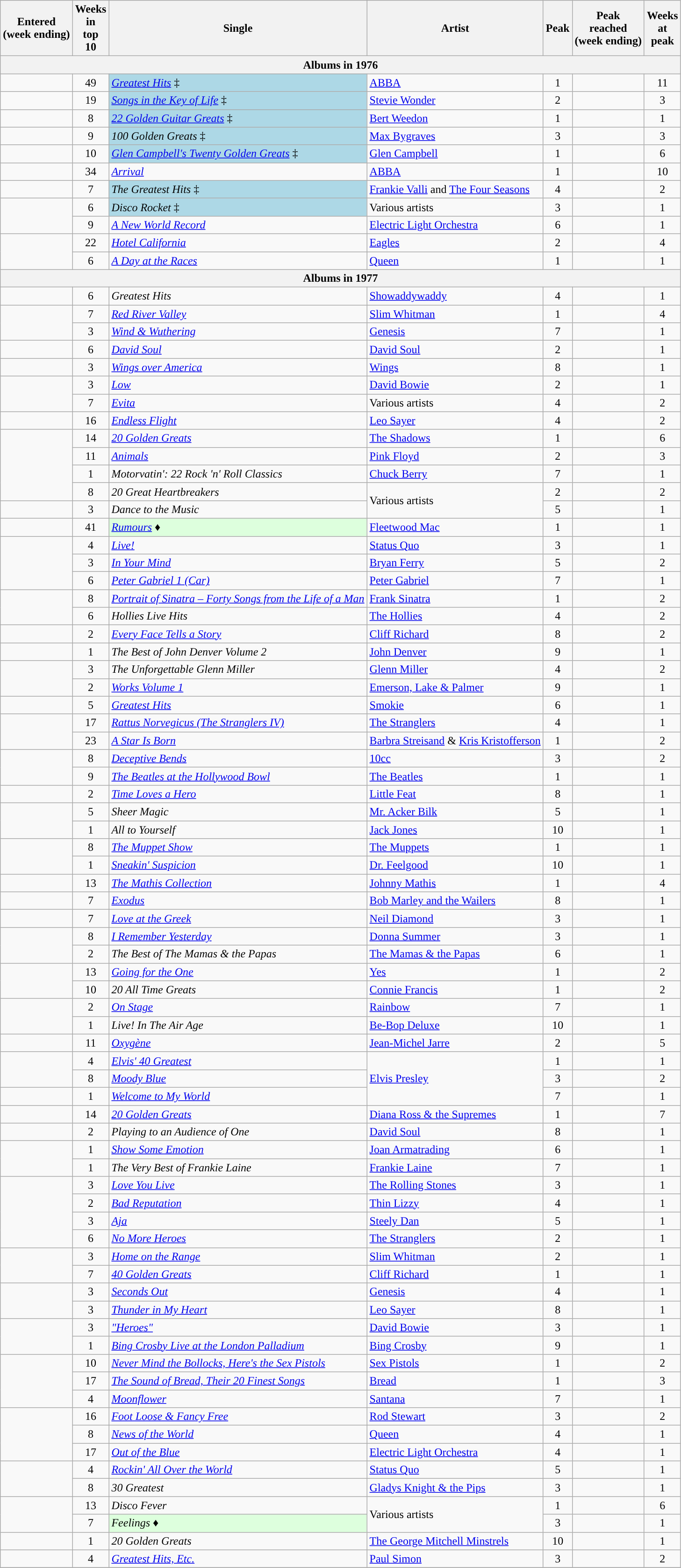<table class="wikitable sortable" style="text-align:center;">
<tr>
<th>Entered <br>(week ending)</th>
<th data-sort-type="number">Weeks<br>in<br>top<br>10</th>
<th>Single</th>
<th>Artist</th>
<th data-sort-type="number">Peak</th>
<th>Peak<br>reached <br>(week ending)</th>
<th data-sort-type="number">Weeks<br>at<br>peak</th>
</tr>
<tr>
<th colspan="7">Albums in 1976</th>
</tr>
<tr>
<td></td>
<td>49</td>
<td align="left" bgcolor=lightblue><em><a href='#'>Greatest Hits</a></em> ‡</td>
<td align="left"><a href='#'>ABBA</a></td>
<td>1</td>
<td></td>
<td>11</td>
</tr>
<tr>
<td></td>
<td>19</td>
<td align="left" bgcolor=lightblue><em><a href='#'>Songs in the Key of Life</a></em> ‡</td>
<td align="left"><a href='#'>Stevie Wonder</a></td>
<td>2</td>
<td></td>
<td>3</td>
</tr>
<tr>
<td></td>
<td>8</td>
<td align="left" bgcolor=lightblue><em><a href='#'>22 Golden Guitar Greats</a></em> ‡</td>
<td align="left"><a href='#'>Bert Weedon</a></td>
<td>1</td>
<td></td>
<td>1</td>
</tr>
<tr>
<td></td>
<td>9</td>
<td align="left" bgcolor=lightblue><em>100 Golden Greats</em> ‡</td>
<td align="left"><a href='#'>Max Bygraves</a></td>
<td>3</td>
<td></td>
<td>3</td>
</tr>
<tr>
<td></td>
<td>10</td>
<td align="left" bgcolor=lightblue><em><a href='#'>Glen Campbell's Twenty Golden Greats</a></em> ‡</td>
<td align="left"><a href='#'>Glen Campbell</a></td>
<td>1</td>
<td></td>
<td>6</td>
</tr>
<tr>
<td></td>
<td>34</td>
<td align="left"><em><a href='#'>Arrival</a></em></td>
<td align="left"><a href='#'>ABBA</a></td>
<td>1</td>
<td></td>
<td>10</td>
</tr>
<tr>
<td></td>
<td>7</td>
<td align="left" bgcolor=lightblue><em>The Greatest Hits</em> ‡</td>
<td align="left"><a href='#'>Frankie Valli</a> and <a href='#'>The Four Seasons</a></td>
<td>4</td>
<td></td>
<td>2</td>
</tr>
<tr>
<td rowspan="2"></td>
<td>6</td>
<td align="left" bgcolor=lightblue><em>Disco Rocket</em> ‡</td>
<td align="left">Various artists</td>
<td>3</td>
<td></td>
<td>1</td>
</tr>
<tr>
<td>9</td>
<td align="left"><em><a href='#'>A New World Record</a></em></td>
<td align="left"><a href='#'>Electric Light Orchestra</a></td>
<td>6</td>
<td></td>
<td>1</td>
</tr>
<tr>
<td rowspan="2"></td>
<td>22</td>
<td align="left"><em><a href='#'>Hotel California</a></em></td>
<td align="left"><a href='#'>Eagles</a></td>
<td>2</td>
<td></td>
<td>4</td>
</tr>
<tr>
<td>6</td>
<td align="left"><em><a href='#'>A Day at the Races</a></em></td>
<td align="left"><a href='#'>Queen</a></td>
<td>1</td>
<td></td>
<td>1</td>
</tr>
<tr>
<th colspan="7">Albums in 1977</th>
</tr>
<tr>
<td></td>
<td>6</td>
<td align="left"><em>Greatest Hits</em></td>
<td align="left"><a href='#'>Showaddywaddy</a></td>
<td>4</td>
<td></td>
<td>1</td>
</tr>
<tr>
<td rowspan="2"></td>
<td>7</td>
<td align="left"><em><a href='#'>Red River Valley</a></em></td>
<td align="left"><a href='#'>Slim Whitman</a></td>
<td>1</td>
<td></td>
<td>4</td>
</tr>
<tr>
<td>3</td>
<td align="left"><em><a href='#'>Wind & Wuthering</a></em></td>
<td align="left"><a href='#'>Genesis</a></td>
<td>7</td>
<td></td>
<td>1</td>
</tr>
<tr>
<td></td>
<td>6</td>
<td align="left"><em><a href='#'>David Soul</a></em></td>
<td align="left"><a href='#'>David Soul</a></td>
<td>2</td>
<td></td>
<td>1</td>
</tr>
<tr>
<td></td>
<td>3</td>
<td align="left"><em><a href='#'>Wings over America</a></em></td>
<td align="left"><a href='#'>Wings</a></td>
<td>8</td>
<td></td>
<td>1</td>
</tr>
<tr>
<td rowspan="2"></td>
<td>3</td>
<td align="left"><em><a href='#'>Low</a></em></td>
<td align="left"><a href='#'>David Bowie</a></td>
<td>2</td>
<td></td>
<td>1</td>
</tr>
<tr>
<td>7</td>
<td align="left"><em><a href='#'>Evita</a></em></td>
<td align="left">Various artists</td>
<td>4</td>
<td></td>
<td>2</td>
</tr>
<tr>
<td></td>
<td>16</td>
<td align="left"><em><a href='#'>Endless Flight</a></em></td>
<td align="left"><a href='#'>Leo Sayer</a></td>
<td>4</td>
<td></td>
<td>2</td>
</tr>
<tr>
<td rowspan="4"></td>
<td>14</td>
<td align="left"><em><a href='#'>20 Golden Greats</a></em></td>
<td align="left"><a href='#'>The Shadows</a></td>
<td>1</td>
<td></td>
<td>6</td>
</tr>
<tr>
<td>11</td>
<td align="left"><em><a href='#'>Animals</a></em></td>
<td align="left"><a href='#'>Pink Floyd</a></td>
<td>2</td>
<td></td>
<td>3</td>
</tr>
<tr>
<td>1</td>
<td align="left"><em>Motorvatin': 22 Rock 'n' Roll Classics</em></td>
<td align="left"><a href='#'>Chuck Berry</a></td>
<td>7</td>
<td></td>
<td>1</td>
</tr>
<tr>
<td>8</td>
<td align="left"><em>20 Great Heartbreakers</em></td>
<td align="left" rowspan="2">Various artists</td>
<td>2</td>
<td></td>
<td>2</td>
</tr>
<tr>
<td></td>
<td>3</td>
<td align="left"><em>Dance to the Music</em></td>
<td>5</td>
<td></td>
<td>1</td>
</tr>
<tr>
<td></td>
<td>41</td>
<td align="left" bgcolor=#DDFFDD><em><a href='#'>Rumours</a></em> ♦</td>
<td align="left"><a href='#'>Fleetwood Mac</a></td>
<td>1</td>
<td></td>
<td>1</td>
</tr>
<tr>
<td rowspan="3"></td>
<td>4</td>
<td align="left"><em><a href='#'>Live!</a></em></td>
<td align="left"><a href='#'>Status Quo</a></td>
<td>3</td>
<td></td>
<td>1</td>
</tr>
<tr>
<td>3</td>
<td align="left"><em><a href='#'>In Your Mind</a></em></td>
<td align="left"><a href='#'>Bryan Ferry</a></td>
<td>5</td>
<td></td>
<td>2</td>
</tr>
<tr>
<td>6</td>
<td align="left"><em><a href='#'>Peter Gabriel 1 (Car)</a></em></td>
<td align="left"><a href='#'>Peter Gabriel</a></td>
<td>7</td>
<td></td>
<td>1</td>
</tr>
<tr>
<td rowspan="2"></td>
<td>8</td>
<td align="left"><em><a href='#'>Portrait of Sinatra – Forty Songs from the Life of a Man</a></em></td>
<td align="left"><a href='#'>Frank Sinatra</a></td>
<td>1</td>
<td></td>
<td>2</td>
</tr>
<tr>
<td>6</td>
<td align="left"><em>Hollies Live Hits</em></td>
<td align="left"><a href='#'>The Hollies</a></td>
<td>4</td>
<td></td>
<td>2</td>
</tr>
<tr>
<td></td>
<td>2</td>
<td align="left"><em><a href='#'>Every Face Tells a Story</a></em></td>
<td align="left"><a href='#'>Cliff Richard</a></td>
<td>8</td>
<td></td>
<td>2</td>
</tr>
<tr>
<td></td>
<td>1</td>
<td align="left"><em>The Best of John Denver Volume 2</em></td>
<td align="left"><a href='#'>John Denver</a></td>
<td>9</td>
<td></td>
<td>1</td>
</tr>
<tr>
<td rowspan="2"></td>
<td>3</td>
<td align="left"><em>The Unforgettable Glenn Miller</em></td>
<td align="left"><a href='#'>Glenn Miller</a></td>
<td>4</td>
<td></td>
<td>2</td>
</tr>
<tr>
<td>2</td>
<td align="left"><em><a href='#'>Works Volume 1</a></em></td>
<td align="left"><a href='#'>Emerson, Lake & Palmer</a></td>
<td>9</td>
<td></td>
<td>1</td>
</tr>
<tr>
<td></td>
<td>5</td>
<td align="left"><em><a href='#'>Greatest Hits</a></em></td>
<td align="left"><a href='#'>Smokie</a></td>
<td>6</td>
<td></td>
<td>1</td>
</tr>
<tr>
<td rowspan="2"></td>
<td>17</td>
<td align="left"><em><a href='#'>Rattus Norvegicus (The Stranglers IV)</a></em></td>
<td align="left"><a href='#'>The Stranglers</a></td>
<td>4</td>
<td></td>
<td>1</td>
</tr>
<tr>
<td>23</td>
<td align="left"><em><a href='#'>A Star Is Born</a></em></td>
<td align="left"><a href='#'>Barbra Streisand</a> & <a href='#'>Kris Kristofferson</a></td>
<td>1</td>
<td></td>
<td>2</td>
</tr>
<tr>
<td rowspan="2"></td>
<td>8</td>
<td align="left"><em><a href='#'>Deceptive Bends</a></em></td>
<td align="left"><a href='#'>10cc</a></td>
<td>3</td>
<td></td>
<td>2</td>
</tr>
<tr>
<td>9</td>
<td align="left"><em><a href='#'>The Beatles at the Hollywood Bowl</a></em></td>
<td align="left"><a href='#'>The Beatles</a></td>
<td>1</td>
<td></td>
<td>1</td>
</tr>
<tr>
<td></td>
<td>2</td>
<td align="left"><em><a href='#'>Time Loves a Hero</a></em></td>
<td align="left"><a href='#'>Little Feat</a></td>
<td>8</td>
<td></td>
<td>1</td>
</tr>
<tr>
<td rowspan="2"></td>
<td>5</td>
<td align="left"><em>Sheer Magic</em></td>
<td align="left"><a href='#'>Mr. Acker Bilk</a></td>
<td>5</td>
<td></td>
<td>1</td>
</tr>
<tr>
<td>1</td>
<td align="left"><em>All to Yourself</em></td>
<td align="left"><a href='#'>Jack Jones</a></td>
<td>10</td>
<td></td>
<td>1</td>
</tr>
<tr>
<td rowspan="2"></td>
<td>8</td>
<td align="left"><em><a href='#'>The Muppet Show</a></em></td>
<td align="left"><a href='#'>The Muppets</a></td>
<td>1</td>
<td></td>
<td>1</td>
</tr>
<tr>
<td>1</td>
<td align="left"><em><a href='#'>Sneakin' Suspicion</a></em></td>
<td align="left"><a href='#'>Dr. Feelgood</a></td>
<td>10</td>
<td></td>
<td>1</td>
</tr>
<tr>
<td></td>
<td>13</td>
<td align="left"><em><a href='#'>The Mathis Collection</a></em></td>
<td align="left"><a href='#'>Johnny Mathis</a></td>
<td>1</td>
<td></td>
<td>4</td>
</tr>
<tr>
<td></td>
<td>7</td>
<td align="left"><em><a href='#'>Exodus</a></em></td>
<td align="left"><a href='#'>Bob Marley and the Wailers</a></td>
<td>8</td>
<td></td>
<td>1</td>
</tr>
<tr>
<td></td>
<td>7</td>
<td align="left"><em><a href='#'>Love at the Greek</a></em></td>
<td align="left"><a href='#'>Neil Diamond</a></td>
<td>3</td>
<td></td>
<td>1</td>
</tr>
<tr>
<td rowspan="2"></td>
<td>8</td>
<td align="left"><em><a href='#'>I Remember Yesterday</a></em></td>
<td align="left"><a href='#'>Donna Summer</a></td>
<td>3</td>
<td></td>
<td>1</td>
</tr>
<tr>
<td>2</td>
<td align="left"><em>The Best of The Mamas & the Papas</em></td>
<td align="left"><a href='#'>The Mamas & the Papas</a></td>
<td>6</td>
<td></td>
<td>1</td>
</tr>
<tr>
<td rowspan="2"></td>
<td>13</td>
<td align="left"><em><a href='#'>Going for the One</a></em></td>
<td align="left"><a href='#'>Yes</a></td>
<td>1</td>
<td></td>
<td>2</td>
</tr>
<tr>
<td>10</td>
<td align="left"><em>20 All Time Greats</em></td>
<td align="left"><a href='#'>Connie Francis</a></td>
<td>1</td>
<td></td>
<td>2</td>
</tr>
<tr>
<td rowspan="2"></td>
<td>2</td>
<td align="left"><em><a href='#'>On Stage</a></em></td>
<td align="left"><a href='#'>Rainbow</a></td>
<td>7</td>
<td></td>
<td>1</td>
</tr>
<tr>
<td>1</td>
<td align="left"><em>Live! In The Air Age</em></td>
<td align="left"><a href='#'>Be-Bop Deluxe</a></td>
<td>10</td>
<td></td>
<td>1</td>
</tr>
<tr>
<td></td>
<td>11</td>
<td align="left"><em><a href='#'>Oxygène</a></em></td>
<td align="left"><a href='#'>Jean-Michel Jarre</a></td>
<td>2</td>
<td></td>
<td>5</td>
</tr>
<tr>
<td rowspan="2"></td>
<td>4</td>
<td align="left"><em><a href='#'>Elvis' 40 Greatest</a></em></td>
<td align="left" rowspan="3"><a href='#'>Elvis Presley</a></td>
<td>1</td>
<td></td>
<td>1</td>
</tr>
<tr>
<td>8</td>
<td align="left"><em><a href='#'>Moody Blue</a></em></td>
<td>3</td>
<td></td>
<td>2</td>
</tr>
<tr>
<td></td>
<td>1</td>
<td align="left"><em><a href='#'>Welcome to My World</a></em></td>
<td>7</td>
<td></td>
<td>1</td>
</tr>
<tr>
<td></td>
<td>14</td>
<td align="left"><em><a href='#'>20 Golden Greats</a></em></td>
<td align="left"><a href='#'>Diana Ross & the Supremes</a></td>
<td>1</td>
<td></td>
<td>7</td>
</tr>
<tr>
<td></td>
<td>2</td>
<td align="left"><em>Playing to an Audience of One</em></td>
<td align="left"><a href='#'>David Soul</a></td>
<td>8</td>
<td></td>
<td>1</td>
</tr>
<tr>
<td rowspan="2"></td>
<td>1</td>
<td align="left"><em><a href='#'>Show Some Emotion</a></em></td>
<td align="left"><a href='#'>Joan Armatrading</a></td>
<td>6</td>
<td></td>
<td>1</td>
</tr>
<tr>
<td>1</td>
<td align="left"><em>The Very Best of Frankie Laine</em></td>
<td align="left"><a href='#'>Frankie Laine</a></td>
<td>7</td>
<td></td>
<td>1</td>
</tr>
<tr>
<td rowspan="4"></td>
<td>3</td>
<td align="left"><em><a href='#'>Love You Live</a></em></td>
<td align="left"><a href='#'>The Rolling Stones</a></td>
<td>3</td>
<td></td>
<td>1</td>
</tr>
<tr>
<td>2</td>
<td align="left"><em><a href='#'>Bad Reputation</a></em></td>
<td align="left"><a href='#'>Thin Lizzy</a></td>
<td>4</td>
<td></td>
<td>1</td>
</tr>
<tr>
<td>3</td>
<td align="left"><em><a href='#'>Aja</a></em></td>
<td align="left"><a href='#'>Steely Dan</a></td>
<td>5</td>
<td></td>
<td>1</td>
</tr>
<tr>
<td>6</td>
<td align="left"><em><a href='#'>No More Heroes</a></em></td>
<td align="left"><a href='#'>The Stranglers</a></td>
<td>2</td>
<td></td>
<td>1</td>
</tr>
<tr>
<td rowspan="2"></td>
<td>3</td>
<td align="left"><em><a href='#'>Home on the Range</a></em></td>
<td align="left"><a href='#'>Slim Whitman</a></td>
<td>2</td>
<td></td>
<td>1</td>
</tr>
<tr>
<td>7</td>
<td align="left"><em><a href='#'>40 Golden Greats</a></em></td>
<td align="left"><a href='#'>Cliff Richard</a></td>
<td>1</td>
<td></td>
<td>1</td>
</tr>
<tr>
<td rowspan="2"></td>
<td>3</td>
<td align="left"><em><a href='#'>Seconds Out</a></em></td>
<td align="left"><a href='#'>Genesis</a></td>
<td>4</td>
<td></td>
<td>1</td>
</tr>
<tr>
<td>3</td>
<td align="left"><em><a href='#'>Thunder in My Heart</a></em></td>
<td align="left"><a href='#'>Leo Sayer</a></td>
<td>8</td>
<td></td>
<td>1</td>
</tr>
<tr>
<td rowspan="2"></td>
<td>3</td>
<td align="left"><em><a href='#'>"Heroes"</a></em></td>
<td align="left"><a href='#'>David Bowie</a></td>
<td>3</td>
<td></td>
<td>1</td>
</tr>
<tr>
<td>1</td>
<td align="left"><em><a href='#'>Bing Crosby Live at the London Palladium</a></em></td>
<td align="left"><a href='#'>Bing Crosby</a></td>
<td>9</td>
<td></td>
<td>1</td>
</tr>
<tr>
<td rowspan="3"></td>
<td>10</td>
<td align="left"><em><a href='#'>Never Mind the Bollocks, Here's the Sex Pistols</a></em></td>
<td align="left"><a href='#'>Sex Pistols</a></td>
<td>1</td>
<td></td>
<td>2</td>
</tr>
<tr>
<td>17</td>
<td align="left"><em><a href='#'>The Sound of Bread, Their 20 Finest Songs</a></em></td>
<td align="left"><a href='#'>Bread</a></td>
<td>1</td>
<td></td>
<td>3</td>
</tr>
<tr>
<td>4</td>
<td align="left"><em><a href='#'>Moonflower</a></em></td>
<td align="left"><a href='#'>Santana</a></td>
<td>7</td>
<td></td>
<td>1</td>
</tr>
<tr>
<td rowspan="3"></td>
<td>16</td>
<td align="left"><em><a href='#'>Foot Loose & Fancy Free</a></em></td>
<td align="left"><a href='#'>Rod Stewart</a></td>
<td>3</td>
<td></td>
<td>2</td>
</tr>
<tr>
<td>8</td>
<td align="left"><em><a href='#'>News of the World</a></em></td>
<td align="left"><a href='#'>Queen</a></td>
<td>4</td>
<td></td>
<td>1</td>
</tr>
<tr>
<td>17</td>
<td align="left"><em><a href='#'>Out of the Blue</a></em></td>
<td align="left"><a href='#'>Electric Light Orchestra</a></td>
<td>4</td>
<td></td>
<td>1</td>
</tr>
<tr>
<td rowspan="2"></td>
<td>4</td>
<td align="left"><em><a href='#'>Rockin' All Over the World</a></em></td>
<td align="left"><a href='#'>Status Quo</a></td>
<td>5</td>
<td></td>
<td>1</td>
</tr>
<tr>
<td>8</td>
<td align="left"><em>30 Greatest</em></td>
<td align="left"><a href='#'>Gladys Knight & the Pips</a></td>
<td>3</td>
<td></td>
<td>1</td>
</tr>
<tr>
<td rowspan="2"></td>
<td>13</td>
<td align="left"><em>Disco Fever</em></td>
<td align="left" rowspan="2">Various artists</td>
<td>1</td>
<td></td>
<td>6</td>
</tr>
<tr>
<td>7</td>
<td align="left" bgcolor=#DDFFDD><em>Feelings</em> ♦</td>
<td>3</td>
<td></td>
<td>1</td>
</tr>
<tr>
<td></td>
<td>1</td>
<td align="left"><em>20 Golden Greats</em></td>
<td align="left"><a href='#'>The George Mitchell Minstrels</a></td>
<td>10</td>
<td></td>
<td>1</td>
</tr>
<tr>
<td></td>
<td>4</td>
<td align="left"><em><a href='#'>Greatest Hits, Etc.</a></em></td>
<td align="left"><a href='#'>Paul Simon</a></td>
<td>3</td>
<td></td>
<td>2</td>
</tr>
<tr>
</tr>
</table>
